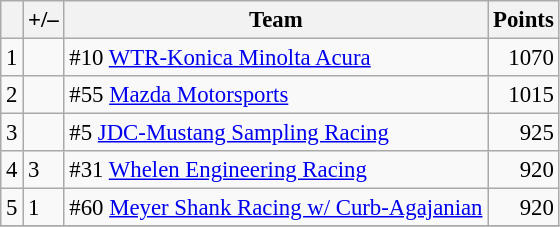<table class="wikitable" style="font-size: 95%;">
<tr>
<th scope="col"></th>
<th scope="col">+/–</th>
<th scope="col">Team</th>
<th scope="col">Points</th>
</tr>
<tr>
<td align=center>1</td>
<td align="left"></td>
<td> #10 <a href='#'>WTR-Konica Minolta Acura</a></td>
<td align=right>1070</td>
</tr>
<tr>
<td align=center>2</td>
<td align="left"></td>
<td> #55 <a href='#'>Mazda Motorsports</a></td>
<td align=right>1015</td>
</tr>
<tr>
<td align=center>3</td>
<td align="left"></td>
<td> #5 <a href='#'>JDC-Mustang Sampling Racing</a></td>
<td align=right>925</td>
</tr>
<tr>
<td align=center>4</td>
<td align="left"> 3</td>
<td> #31 <a href='#'>Whelen Engineering Racing</a></td>
<td align=right>920</td>
</tr>
<tr>
<td align=center>5</td>
<td align="left"> 1</td>
<td> #60 <a href='#'>Meyer Shank Racing w/ Curb-Agajanian</a></td>
<td align=right>920</td>
</tr>
<tr>
</tr>
</table>
